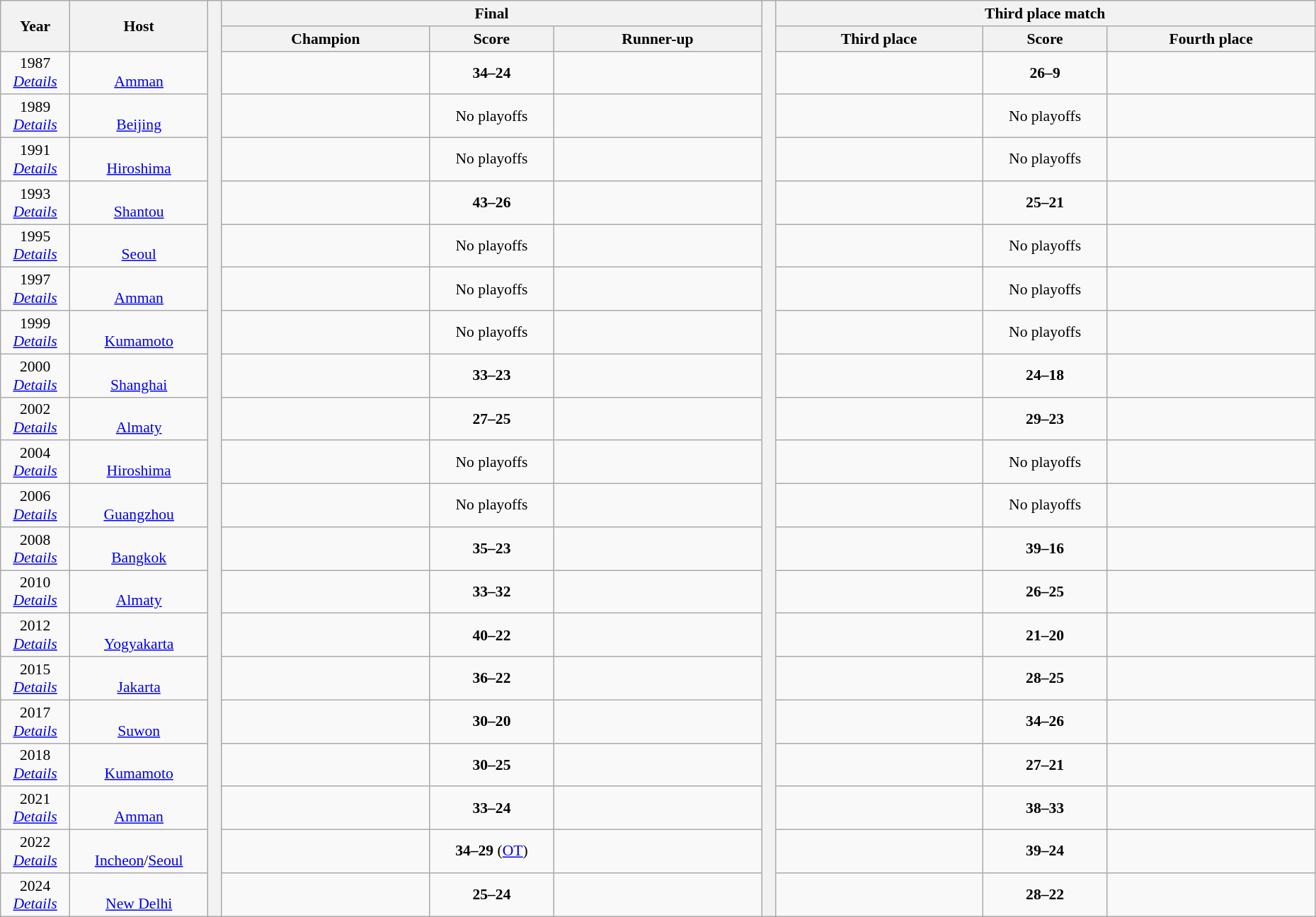<table class="wikitable" style="font-size:90%; width: 98%; text-align: center;">
<tr>
<th rowspan=2 width=5%>Year</th>
<th rowspan=2 width=10%>Host</th>
<th width=1% rowspan=22 bgcolor=ffffff></th>
<th colspan=3>Final</th>
<th width=1% rowspan=22 bgcolor=ffffff></th>
<th colspan=3>Third place match</th>
</tr>
<tr>
<th width=15%>Champion</th>
<th width=9%>Score</th>
<th width=15%>Runner-up</th>
<th width=15%>Third place</th>
<th width=9%>Score</th>
<th width=15%>Fourth place</th>
</tr>
<tr>
<td>1987<br><em><a href='#'>Details</a></em></td>
<td><br><a href='#'>Amman</a></td>
<td><strong></strong></td>
<td><strong>34–24</strong></td>
<td></td>
<td></td>
<td><strong>26–9</strong></td>
<td></td>
</tr>
<tr>
<td>1989<br><em><a href='#'>Details</a></em></td>
<td><br><a href='#'>Beijing</a></td>
<td><strong></strong></td>
<td><span>No playoffs</span></td>
<td></td>
<td></td>
<td><span>No playoffs</span></td>
<td></td>
</tr>
<tr>
<td>1991<br><em><a href='#'>Details</a></em></td>
<td><br><a href='#'>Hiroshima</a></td>
<td><strong></strong></td>
<td><span>No playoffs</span></td>
<td></td>
<td></td>
<td><span>No playoffs</span></td>
<td></td>
</tr>
<tr>
<td>1993<br><em><a href='#'>Details</a></em></td>
<td><br><a href='#'>Shantou</a></td>
<td><strong></strong></td>
<td><strong>43–26</strong></td>
<td></td>
<td></td>
<td><strong>25–21</strong></td>
<td></td>
</tr>
<tr>
<td>1995<br><em><a href='#'>Details</a></em></td>
<td><br><a href='#'>Seoul</a></td>
<td><strong></strong></td>
<td><span>No playoffs</span></td>
<td></td>
<td></td>
<td><span>No playoffs</span></td>
<td></td>
</tr>
<tr>
<td>1997<br><em><a href='#'>Details</a></em></td>
<td><br><a href='#'>Amman</a></td>
<td><strong></strong></td>
<td><span>No playoffs</span></td>
<td></td>
<td></td>
<td><span>No playoffs</span></td>
<td></td>
</tr>
<tr>
<td>1999<br><em><a href='#'>Details</a></em></td>
<td><br><a href='#'>Kumamoto</a></td>
<td><strong></strong></td>
<td><span>No playoffs</span></td>
<td></td>
<td></td>
<td><span>No playoffs</span></td>
<td></td>
</tr>
<tr>
<td>2000<br><em><a href='#'>Details</a></em></td>
<td><br><a href='#'>Shanghai</a></td>
<td><strong></strong></td>
<td><strong>33–23</strong></td>
<td></td>
<td></td>
<td><strong>24–18</strong></td>
<td></td>
</tr>
<tr>
<td>2002<br><em><a href='#'>Details</a></em></td>
<td><br><a href='#'>Almaty</a></td>
<td><strong></strong></td>
<td><strong>27–25</strong></td>
<td></td>
<td></td>
<td><strong>29–23</strong></td>
<td></td>
</tr>
<tr>
<td>2004<br><em><a href='#'>Details</a></em></td>
<td><br><a href='#'>Hiroshima</a></td>
<td><strong></strong></td>
<td><span>No playoffs</span></td>
<td></td>
<td></td>
<td><span>No playoffs</span></td>
<td></td>
</tr>
<tr>
<td>2006<br><em><a href='#'>Details</a></em></td>
<td><br><a href='#'>Guangzhou</a></td>
<td><strong></strong></td>
<td><span>No playoffs</span></td>
<td></td>
<td></td>
<td><span>No playoffs</span></td>
<td></td>
</tr>
<tr>
<td>2008<br><em><a href='#'>Details</a></em></td>
<td><br><a href='#'>Bangkok</a></td>
<td><strong></strong></td>
<td><strong>35–23</strong></td>
<td></td>
<td></td>
<td><strong>39–16</strong></td>
<td></td>
</tr>
<tr>
<td>2010<br><em><a href='#'>Details</a></em></td>
<td><br><a href='#'>Almaty</a></td>
<td><strong></strong></td>
<td><strong>33–32</strong></td>
<td></td>
<td></td>
<td><strong>26–25</strong></td>
<td></td>
</tr>
<tr>
<td>2012<br><em><a href='#'>Details</a></em></td>
<td><br><a href='#'>Yogyakarta</a></td>
<td><strong></strong></td>
<td><strong>40–22</strong></td>
<td></td>
<td></td>
<td><strong>21–20</strong></td>
<td></td>
</tr>
<tr>
<td>2015<br><em><a href='#'>Details</a></em></td>
<td><br><a href='#'>Jakarta</a></td>
<td><strong></strong></td>
<td><strong>36–22</strong></td>
<td></td>
<td></td>
<td><strong>28–25</strong></td>
<td></td>
</tr>
<tr>
<td>2017<br><em><a href='#'>Details</a></em></td>
<td><br><a href='#'>Suwon</a></td>
<td><strong></strong></td>
<td><strong>30–20</strong></td>
<td></td>
<td></td>
<td><strong>34–26</strong></td>
<td></td>
</tr>
<tr>
<td>2018<br><em><a href='#'>Details</a></em></td>
<td><br><a href='#'>Kumamoto</a></td>
<td><strong></strong></td>
<td><strong>30–25</strong></td>
<td></td>
<td></td>
<td><strong>27–21</strong></td>
<td></td>
</tr>
<tr>
<td>2021<br><em><a href='#'>Details</a></em></td>
<td><br><a href='#'>Amman</a></td>
<td><strong></strong></td>
<td><strong>33–24</strong></td>
<td></td>
<td></td>
<td><strong>38–33</strong></td>
<td></td>
</tr>
<tr>
<td>2022<br><em><a href='#'>Details</a></em></td>
<td><br><a href='#'>Incheon</a>/<a href='#'>Seoul</a></td>
<td><strong></strong></td>
<td><strong>34–29</strong> (<a href='#'>OT</a>)</td>
<td></td>
<td></td>
<td><strong>39–24</strong></td>
<td></td>
</tr>
<tr>
<td>2024<br><em><a href='#'>Details</a></em></td>
<td><br><a href='#'>New Delhi</a></td>
<td><strong></strong></td>
<td><strong>25–24</strong></td>
<td></td>
<td></td>
<td><strong>28–22</strong></td>
<td></td>
</tr>
</table>
